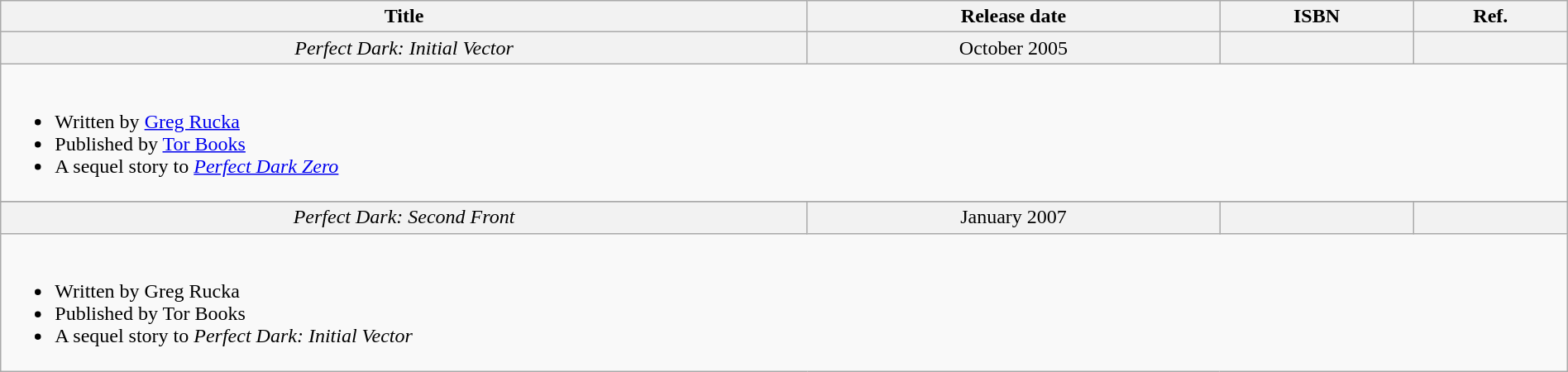<table class="wikitable" width="100%">
<tr style="text-align: center;">
<th scope="col">Title</th>
<th scope="col">Release date</th>
<th scope="col">ISBN</th>
<th scope="col">Ref.</th>
</tr>
<tr bgcolor="#F2F2F2" align="center">
<th scope="row" style="font-weight:normal;"><em>Perfect Dark: Initial Vector</em></th>
<td>October 2005</td>
<td></td>
<td></td>
</tr>
<tr>
<td colspan="4"><br><ul><li>Written by <a href='#'>Greg Rucka</a></li><li>Published by <a href='#'>Tor Books</a></li><li>A sequel story to <em><a href='#'>Perfect Dark Zero</a></em></li></ul></td>
</tr>
<tr>
</tr>
<tr bgcolor="#F2F2F2" align="center">
<th scope="row" style="font-weight:normal;"><em>Perfect Dark: Second Front</em></th>
<td>January 2007</td>
<td></td>
<td></td>
</tr>
<tr>
<td colspan="4"><br><ul><li>Written by Greg Rucka</li><li>Published by Tor Books</li><li>A sequel story to <em>Perfect Dark: Initial Vector</em></li></ul></td>
</tr>
</table>
